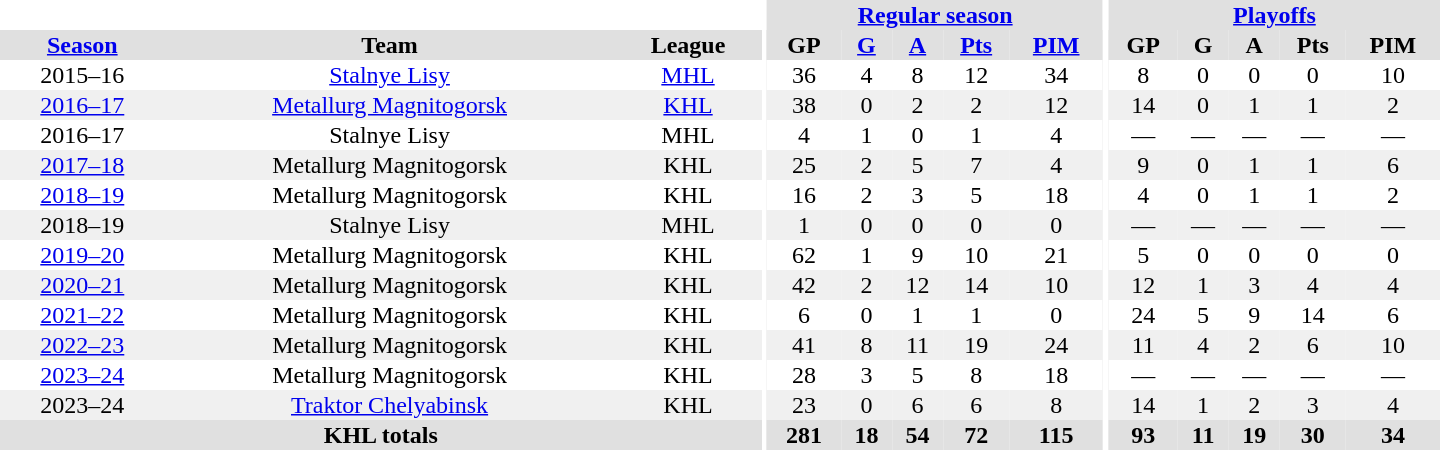<table border="0" cellpadding="1" cellspacing="0" style="text-align:center; width:60em">
<tr bgcolor="#e0e0e0">
<th colspan="3" bgcolor="#ffffff"></th>
<th rowspan="99" bgcolor="#ffffff"></th>
<th colspan="5"><a href='#'>Regular season</a></th>
<th rowspan="99" bgcolor="#ffffff"></th>
<th colspan="5"><a href='#'>Playoffs</a></th>
</tr>
<tr bgcolor="#e0e0e0">
<th><a href='#'>Season</a></th>
<th>Team</th>
<th>League</th>
<th>GP</th>
<th><a href='#'>G</a></th>
<th><a href='#'>A</a></th>
<th><a href='#'>Pts</a></th>
<th><a href='#'>PIM</a></th>
<th>GP</th>
<th>G</th>
<th>A</th>
<th>Pts</th>
<th>PIM</th>
</tr>
<tr>
<td>2015–16</td>
<td><a href='#'>Stalnye Lisy</a></td>
<td><a href='#'>MHL</a></td>
<td>36</td>
<td>4</td>
<td>8</td>
<td>12</td>
<td>34</td>
<td>8</td>
<td>0</td>
<td>0</td>
<td>0</td>
<td>10</td>
</tr>
<tr bgcolor="#f0f0f0">
<td><a href='#'>2016–17</a></td>
<td><a href='#'>Metallurg Magnitogorsk</a></td>
<td><a href='#'>KHL</a></td>
<td>38</td>
<td>0</td>
<td>2</td>
<td>2</td>
<td>12</td>
<td>14</td>
<td>0</td>
<td>1</td>
<td>1</td>
<td>2</td>
</tr>
<tr>
<td>2016–17</td>
<td>Stalnye Lisy</td>
<td>MHL</td>
<td>4</td>
<td>1</td>
<td>0</td>
<td>1</td>
<td>4</td>
<td>—</td>
<td>—</td>
<td>—</td>
<td>—</td>
<td>—</td>
</tr>
<tr bgcolor="#f0f0f0">
<td><a href='#'>2017–18</a></td>
<td>Metallurg Magnitogorsk</td>
<td>KHL</td>
<td>25</td>
<td>2</td>
<td>5</td>
<td>7</td>
<td>4</td>
<td>9</td>
<td>0</td>
<td>1</td>
<td>1</td>
<td>6</td>
</tr>
<tr>
<td><a href='#'>2018–19</a></td>
<td>Metallurg Magnitogorsk</td>
<td>KHL</td>
<td>16</td>
<td>2</td>
<td>3</td>
<td>5</td>
<td>18</td>
<td>4</td>
<td>0</td>
<td>1</td>
<td>1</td>
<td>2</td>
</tr>
<tr bgcolor="#f0f0f0">
<td>2018–19</td>
<td>Stalnye Lisy</td>
<td>MHL</td>
<td>1</td>
<td>0</td>
<td>0</td>
<td>0</td>
<td>0</td>
<td>—</td>
<td>—</td>
<td>—</td>
<td>—</td>
<td>—</td>
</tr>
<tr>
<td><a href='#'>2019–20</a></td>
<td>Metallurg Magnitogorsk</td>
<td>KHL</td>
<td>62</td>
<td>1</td>
<td>9</td>
<td>10</td>
<td>21</td>
<td>5</td>
<td>0</td>
<td>0</td>
<td>0</td>
<td>0</td>
</tr>
<tr bgcolor="#f0f0f0">
<td><a href='#'>2020–21</a></td>
<td>Metallurg Magnitogorsk</td>
<td>KHL</td>
<td>42</td>
<td>2</td>
<td>12</td>
<td>14</td>
<td>10</td>
<td>12</td>
<td>1</td>
<td>3</td>
<td>4</td>
<td>4</td>
</tr>
<tr>
<td><a href='#'>2021–22</a></td>
<td>Metallurg Magnitogorsk</td>
<td>KHL</td>
<td>6</td>
<td>0</td>
<td>1</td>
<td>1</td>
<td>0</td>
<td>24</td>
<td>5</td>
<td>9</td>
<td>14</td>
<td>6</td>
</tr>
<tr bgcolor="#f0f0f0">
<td><a href='#'>2022–23</a></td>
<td>Metallurg Magnitogorsk</td>
<td>KHL</td>
<td>41</td>
<td>8</td>
<td>11</td>
<td>19</td>
<td>24</td>
<td>11</td>
<td>4</td>
<td>2</td>
<td>6</td>
<td>10</td>
</tr>
<tr>
<td><a href='#'>2023–24</a></td>
<td>Metallurg Magnitogorsk</td>
<td>KHL</td>
<td>28</td>
<td>3</td>
<td>5</td>
<td>8</td>
<td>18</td>
<td>—</td>
<td>—</td>
<td>—</td>
<td>—</td>
<td>—</td>
</tr>
<tr bgcolor="#f0f0f0">
<td>2023–24</td>
<td><a href='#'>Traktor Chelyabinsk</a></td>
<td>KHL</td>
<td>23</td>
<td>0</td>
<td>6</td>
<td>6</td>
<td>8</td>
<td>14</td>
<td>1</td>
<td>2</td>
<td>3</td>
<td>4</td>
</tr>
<tr bgcolor="#e0e0e0">
<th colspan="3">KHL totals</th>
<th>281</th>
<th>18</th>
<th>54</th>
<th>72</th>
<th>115</th>
<th>93</th>
<th>11</th>
<th>19</th>
<th>30</th>
<th>34</th>
</tr>
</table>
